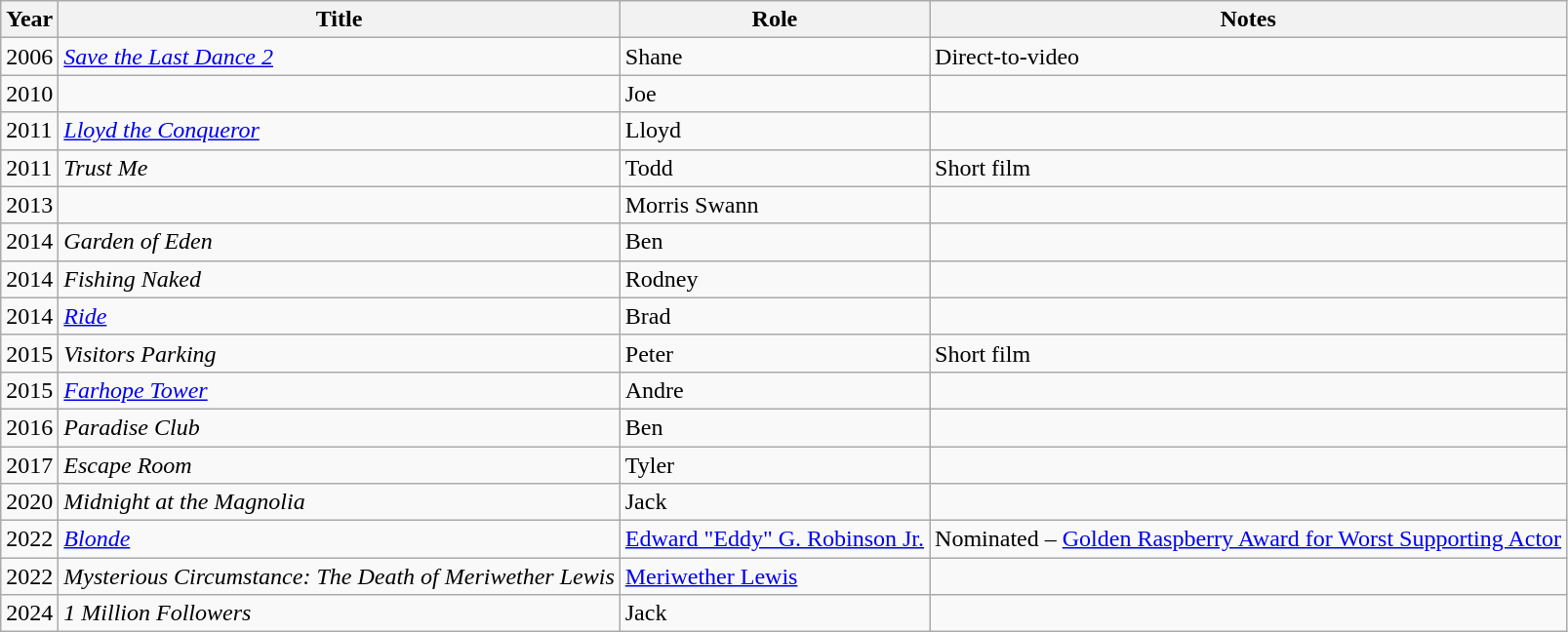<table class="wikitable sortable">
<tr>
<th>Year</th>
<th>Title</th>
<th>Role</th>
<th class="unsortable">Notes</th>
</tr>
<tr>
<td>2006</td>
<td><em><a href='#'>Save the Last Dance 2</a></em></td>
<td>Shane</td>
<td>Direct-to-video</td>
</tr>
<tr>
<td>2010</td>
<td><em></em></td>
<td>Joe</td>
<td></td>
</tr>
<tr>
<td>2011</td>
<td><em><a href='#'>Lloyd the Conqueror</a></em></td>
<td>Lloyd</td>
<td></td>
</tr>
<tr>
<td>2011</td>
<td><em>Trust Me</em></td>
<td>Todd</td>
<td>Short film</td>
</tr>
<tr>
<td>2013</td>
<td><em></em></td>
<td>Morris Swann</td>
<td></td>
</tr>
<tr>
<td>2014</td>
<td><em>Garden of Eden</em></td>
<td>Ben</td>
<td></td>
</tr>
<tr>
<td>2014</td>
<td><em>Fishing Naked</em></td>
<td>Rodney</td>
<td></td>
</tr>
<tr>
<td>2014</td>
<td><em><a href='#'>Ride</a></em></td>
<td>Brad</td>
<td></td>
</tr>
<tr>
<td>2015</td>
<td><em>Visitors Parking</em></td>
<td>Peter</td>
<td>Short film</td>
</tr>
<tr>
<td>2015</td>
<td><em><a href='#'>Farhope Tower</a></em></td>
<td>Andre</td>
<td></td>
</tr>
<tr>
<td>2016</td>
<td><em>Paradise Club</em></td>
<td>Ben</td>
<td></td>
</tr>
<tr>
<td>2017</td>
<td><em>Escape Room</em></td>
<td>Tyler</td>
<td></td>
</tr>
<tr>
<td>2020</td>
<td><em>Midnight at the Magnolia</em></td>
<td>Jack</td>
<td></td>
</tr>
<tr>
<td>2022</td>
<td><em><a href='#'>Blonde</a></em></td>
<td><a href='#'>Edward "Eddy" G. Robinson Jr.</a></td>
<td>Nominated – <a href='#'>Golden Raspberry Award for Worst Supporting Actor</a></td>
</tr>
<tr>
<td>2022</td>
<td><em>Mysterious Circumstance: The Death of Meriwether Lewis</em></td>
<td><a href='#'>Meriwether Lewis</a></td>
<td></td>
</tr>
<tr>
<td>2024</td>
<td><em>1 Million Followers</em></td>
<td>Jack</td>
<td></td>
</tr>
</table>
